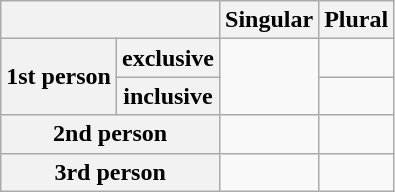<table class="wikitable">
<tr>
<th colspan="2"></th>
<th>Singular</th>
<th>Plural</th>
</tr>
<tr>
<th rowspan="2">1st person</th>
<th>exclusive</th>
<td rowspan="2"></td>
<td></td>
</tr>
<tr>
<th>inclusive</th>
<td></td>
</tr>
<tr>
<th colspan="2">2nd person</th>
<td></td>
<td></td>
</tr>
<tr>
<th colspan="2">3rd person</th>
<td></td>
<td></td>
</tr>
</table>
